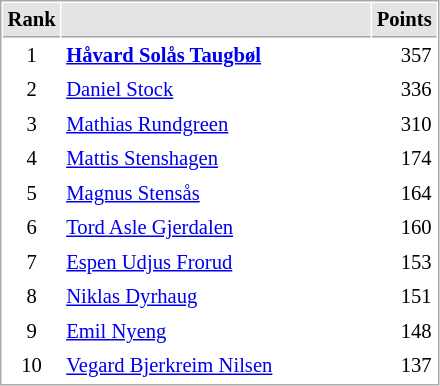<table cellspacing="1" cellpadding="3" style="border:1px solid #AAAAAA;font-size:86%">
<tr style="background-color: #E4E4E4;">
<th style="border-bottom:1px solid #AAAAAA" width=10>Rank</th>
<th style="border-bottom:1px solid #AAAAAA" width=200></th>
<th style="border-bottom:1px solid #AAAAAA" width=20 align=right>Points</th>
</tr>
<tr>
<td align=center>1</td>
<td> <strong><a href='#'>Håvard Solås Taugbøl</a></strong></td>
<td align=right>357</td>
</tr>
<tr>
<td align=center>2</td>
<td> <a href='#'>Daniel Stock</a></td>
<td align=right>336</td>
</tr>
<tr>
<td align=center>3</td>
<td> <a href='#'>Mathias Rundgreen</a></td>
<td align=right>310</td>
</tr>
<tr>
<td align=center>4</td>
<td> <a href='#'>Mattis Stenshagen</a></td>
<td align=right>174</td>
</tr>
<tr>
<td align=center>5</td>
<td> <a href='#'>Magnus Stensås</a></td>
<td align=right>164</td>
</tr>
<tr>
<td align=center>6</td>
<td> <a href='#'>Tord Asle Gjerdalen</a></td>
<td align=right>160</td>
</tr>
<tr>
<td align=center>7</td>
<td> <a href='#'>Espen Udjus Frorud</a></td>
<td align=right>153</td>
</tr>
<tr>
<td align=center>8</td>
<td> <a href='#'>Niklas Dyrhaug</a></td>
<td align=right>151</td>
</tr>
<tr>
<td align=center>9</td>
<td> <a href='#'>Emil Nyeng</a></td>
<td align=right>148</td>
</tr>
<tr>
<td align=center>10</td>
<td> <a href='#'>Vegard Bjerkreim Nilsen</a></td>
<td align=right>137</td>
</tr>
</table>
